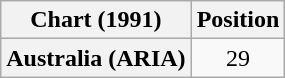<table class="wikitable plainrowheaders" style="text-align:center">
<tr>
<th scope="col">Chart (1991)</th>
<th scope="col">Position</th>
</tr>
<tr>
<th scope="row">Australia (ARIA)</th>
<td>29</td>
</tr>
</table>
